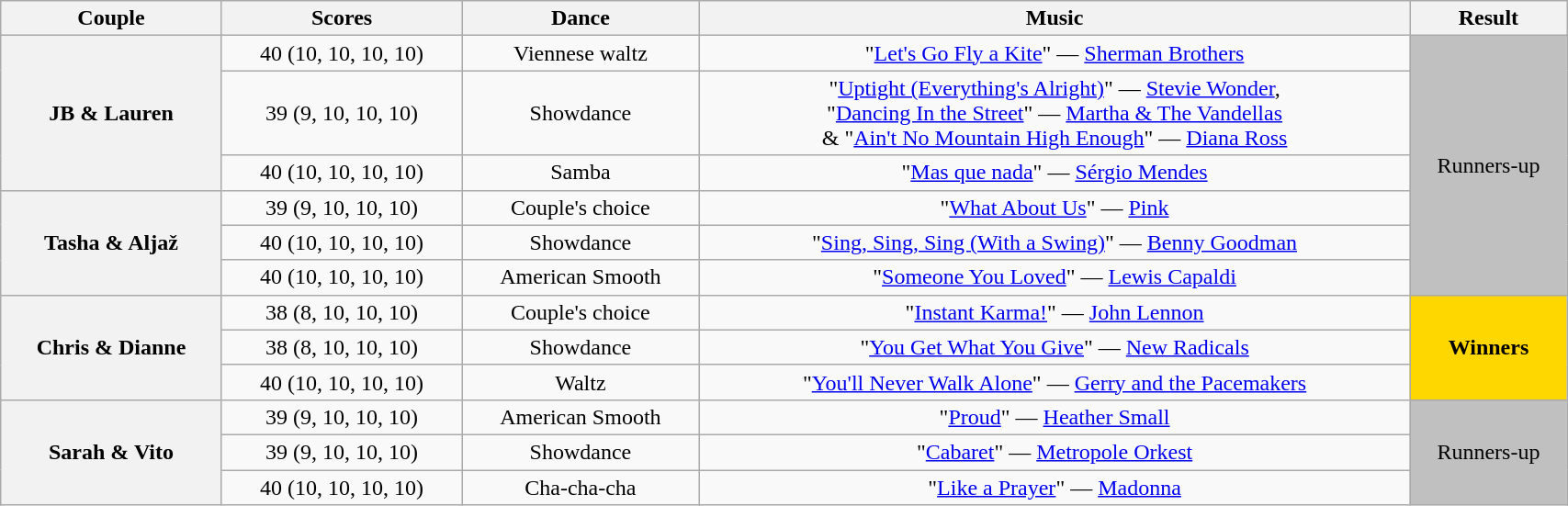<table class="wikitable sortable" style="text-align:center; width:90%">
<tr>
<th scope="col">Couple</th>
<th scope="col">Scores</th>
<th scope="col" class="unsortable">Dance</th>
<th scope="col" class="unsortable">Music</th>
<th scope="col" class="unsortable">Result</th>
</tr>
<tr>
<th scope="row" rowspan="3">JB & Lauren</th>
<td>40 (10, 10, 10, 10)</td>
<td>Viennese waltz</td>
<td>"<a href='#'>Let's Go Fly a Kite</a>" — <a href='#'>Sherman Brothers</a></td>
<td bgcolor=silver rowspan="6">Runners-up</td>
</tr>
<tr>
<td>39 (9, 10, 10, 10)</td>
<td>Showdance</td>
<td>"<a href='#'>Uptight (Everything's Alright)</a>" — <a href='#'>Stevie Wonder</a>,<br>"<a href='#'>Dancing In the Street</a>" — <a href='#'>Martha & The Vandellas</a><br>& "<a href='#'>Ain't No Mountain High Enough</a>" — <a href='#'>Diana Ross</a></td>
</tr>
<tr>
<td>40 (10, 10, 10, 10)</td>
<td>Samba</td>
<td>"<a href='#'>Mas que nada</a>" — <a href='#'>Sérgio Mendes</a></td>
</tr>
<tr>
<th scope="row" rowspan="3">Tasha & Aljaž</th>
<td>39 (9, 10, 10, 10)</td>
<td>Couple's choice</td>
<td>"<a href='#'>What About Us</a>" — <a href='#'>Pink</a></td>
</tr>
<tr>
<td>40 (10, 10, 10, 10)</td>
<td>Showdance</td>
<td>"<a href='#'>Sing, Sing, Sing (With a Swing)</a>" — <a href='#'>Benny Goodman</a></td>
</tr>
<tr>
<td>40 (10, 10, 10, 10)</td>
<td>American Smooth</td>
<td>"<a href='#'>Someone You Loved</a>" — <a href='#'>Lewis Capaldi</a></td>
</tr>
<tr>
<th scope="row" rowspan="3">Chris & Dianne</th>
<td>38 (8, 10, 10, 10)</td>
<td>Couple's choice</td>
<td>"<a href='#'>Instant Karma!</a>" — <a href='#'>John Lennon</a></td>
<td bgcolor=gold rowspan="3"><strong>Winners</strong></td>
</tr>
<tr>
<td>38 (8, 10, 10, 10)</td>
<td>Showdance</td>
<td>"<a href='#'>You Get What You Give</a>" — <a href='#'>New Radicals</a></td>
</tr>
<tr>
<td>40 (10, 10, 10, 10)</td>
<td>Waltz</td>
<td>"<a href='#'>You'll Never Walk Alone</a>" — <a href='#'>Gerry and the Pacemakers</a></td>
</tr>
<tr>
<th scope="row" rowspan="3">Sarah & Vito</th>
<td>39 (9, 10, 10, 10)</td>
<td>American Smooth</td>
<td>"<a href='#'>Proud</a>" — <a href='#'>Heather Small</a></td>
<td bgcolor=silver rowspan="3">Runners-up</td>
</tr>
<tr>
<td>39 (9, 10, 10, 10)</td>
<td>Showdance</td>
<td>"<a href='#'>Cabaret</a>" — <a href='#'>Metropole Orkest</a></td>
</tr>
<tr>
<td>40 (10, 10, 10, 10)</td>
<td>Cha-cha-cha</td>
<td>"<a href='#'>Like a Prayer</a>" — <a href='#'>Madonna</a></td>
</tr>
</table>
